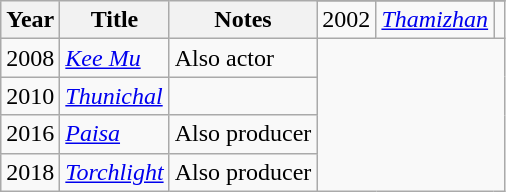<table class="wikitable plainrowheaders sortable">
<tr>
<th rowspan="2" scope="col">Year</th>
<th rowspan="2" scope="col">Title</th>
<th rowspan="2" class="unsortable" scope="col">Notes</th>
</tr>
<tr>
<td>2002</td>
<td><em><a href='#'>Thamizhan</a></em></td>
<td></td>
</tr>
<tr>
<td>2008</td>
<td><em><a href='#'>Kee Mu</a></em></td>
<td>Also actor</td>
</tr>
<tr>
<td>2010</td>
<td><em><a href='#'>Thunichal</a></em></td>
<td></td>
</tr>
<tr>
<td>2016</td>
<td><em><a href='#'>Paisa</a></em></td>
<td>Also producer</td>
</tr>
<tr>
<td>2018</td>
<td><a href='#'><em>Torchlight</em></a></td>
<td>Also producer</td>
</tr>
</table>
